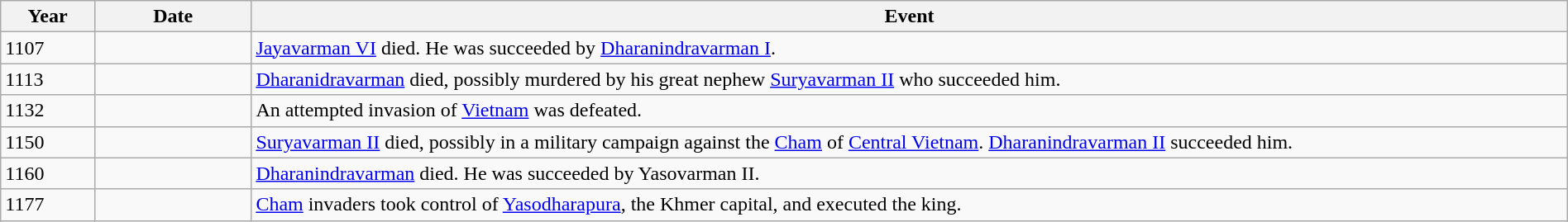<table class="wikitable" width="100%">
<tr>
<th style="width:6%">Year</th>
<th style="width:10%">Date</th>
<th>Event</th>
</tr>
<tr>
<td>1107</td>
<td></td>
<td><a href='#'>Jayavarman VI</a> died. He was succeeded by <a href='#'>Dharanindravarman I</a>.</td>
</tr>
<tr>
<td>1113</td>
<td></td>
<td><a href='#'>Dharanidravarman</a> died, possibly murdered by his great nephew <a href='#'>Suryavarman II</a> who succeeded him.</td>
</tr>
<tr>
<td>1132</td>
<td></td>
<td>An attempted invasion of <a href='#'>Vietnam</a> was defeated.</td>
</tr>
<tr>
<td>1150</td>
<td></td>
<td><a href='#'>Suryavarman II</a> died, possibly in a military campaign against the <a href='#'>Cham</a> of <a href='#'>Central Vietnam</a>. <a href='#'>Dharanindravarman II</a> succeeded him.</td>
</tr>
<tr>
<td>1160</td>
<td></td>
<td><a href='#'>Dharanindravarman</a> died. He was succeeded by Yasovarman II.</td>
</tr>
<tr>
<td>1177</td>
<td></td>
<td><a href='#'>Cham</a> invaders took control of <a href='#'>Yasodharapura</a>, the Khmer capital, and executed the king.</td>
</tr>
</table>
